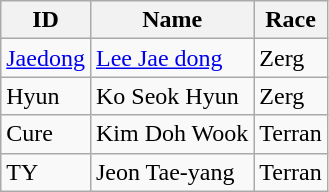<table class="wikitable">
<tr>
<th>ID</th>
<th>Name</th>
<th>Race</th>
</tr>
<tr>
<td>  <a href='#'>Jaedong</a></td>
<td><a href='#'>Lee Jae dong</a></td>
<td>Zerg</td>
</tr>
<tr>
<td>  Hyun</td>
<td>Ko Seok Hyun</td>
<td>Zerg</td>
</tr>
<tr>
<td> Cure</td>
<td>Kim Doh Wook</td>
<td>Terran</td>
</tr>
<tr>
<td> TY</td>
<td>Jeon Tae-yang</td>
<td>Terran</td>
</tr>
</table>
